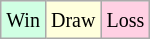<table class="wikitable">
<tr>
<td style="background-color: #d0ffe3;"><small>Win</small></td>
<td style="background-color: #ffffdd;"><small>Draw</small></td>
<td style="background-color: #ffd0e3;"><small>Loss</small></td>
</tr>
</table>
